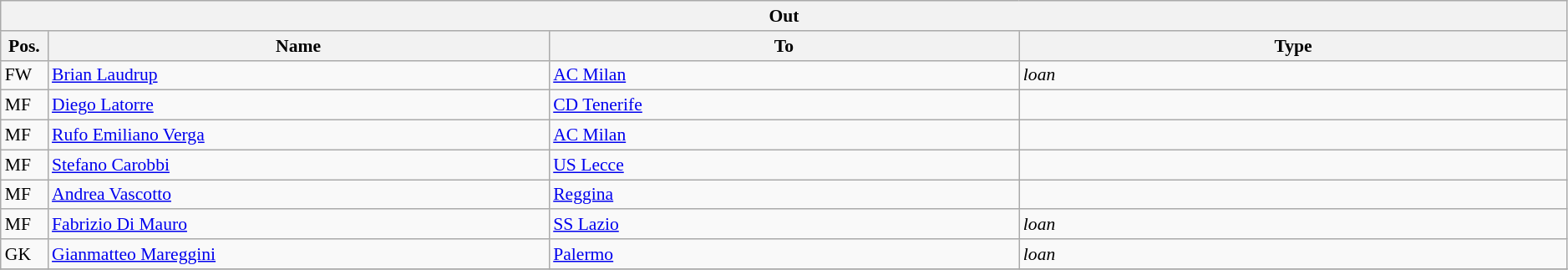<table class="wikitable" style="font-size:90%;width:99%;">
<tr>
<th colspan="4">Out</th>
</tr>
<tr>
<th width=3%>Pos.</th>
<th width=32%>Name</th>
<th width=30%>To</th>
<th width=35%>Type</th>
</tr>
<tr>
<td>FW</td>
<td><a href='#'>Brian Laudrup</a></td>
<td><a href='#'>AC Milan</a></td>
<td><em>loan</em></td>
</tr>
<tr>
<td>MF</td>
<td><a href='#'>Diego Latorre</a></td>
<td><a href='#'>CD Tenerife</a></td>
<td></td>
</tr>
<tr>
<td>MF</td>
<td><a href='#'>Rufo Emiliano Verga</a></td>
<td><a href='#'>AC Milan</a></td>
<td></td>
</tr>
<tr>
<td>MF</td>
<td><a href='#'>Stefano Carobbi</a></td>
<td><a href='#'>US Lecce</a></td>
<td></td>
</tr>
<tr>
<td>MF</td>
<td><a href='#'>Andrea Vascotto</a></td>
<td><a href='#'>Reggina</a></td>
<td></td>
</tr>
<tr>
<td>MF</td>
<td><a href='#'>Fabrizio Di Mauro</a></td>
<td><a href='#'>SS Lazio</a></td>
<td><em>loan</em></td>
</tr>
<tr>
<td>GK</td>
<td><a href='#'>Gianmatteo Mareggini</a></td>
<td><a href='#'>Palermo</a></td>
<td><em>loan</em></td>
</tr>
<tr>
</tr>
</table>
